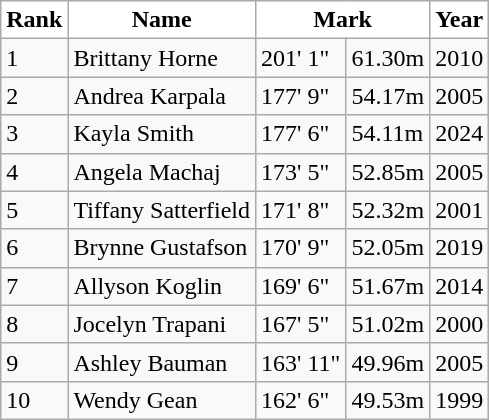<table class="wikitable">
<tr>
<th style="background:white">Rank</th>
<th style="background:white">Name</th>
<th colspan="2" style="background:white">Mark</th>
<th style="background:white">Year</th>
</tr>
<tr>
<td>1</td>
<td>Brittany Horne</td>
<td>201' 1"</td>
<td>61.30m</td>
<td>2010</td>
</tr>
<tr>
<td>2</td>
<td>Andrea Karpala</td>
<td>177' 9"</td>
<td>54.17m</td>
<td>2005</td>
</tr>
<tr>
<td>3</td>
<td>Kayla Smith</td>
<td>177' 6"</td>
<td>54.11m</td>
<td>2024</td>
</tr>
<tr>
<td>4</td>
<td>Angela Machaj</td>
<td>173' 5"</td>
<td>52.85m</td>
<td>2005</td>
</tr>
<tr>
<td>5</td>
<td>Tiffany Satterfield</td>
<td>171' 8"</td>
<td>52.32m</td>
<td>2001</td>
</tr>
<tr>
<td>6</td>
<td>Brynne Gustafson</td>
<td>170' 9"</td>
<td>52.05m</td>
<td>2019</td>
</tr>
<tr>
<td>7</td>
<td>Allyson Koglin</td>
<td>169' 6"</td>
<td>51.67m</td>
<td>2014</td>
</tr>
<tr>
<td>8</td>
<td>Jocelyn Trapani</td>
<td>167' 5"</td>
<td>51.02m</td>
<td>2000</td>
</tr>
<tr>
<td>9</td>
<td>Ashley Bauman</td>
<td>163' 11"</td>
<td>49.96m</td>
<td>2005</td>
</tr>
<tr>
<td>10</td>
<td>Wendy Gean</td>
<td>162' 6"</td>
<td>49.53m</td>
<td>1999</td>
</tr>
</table>
